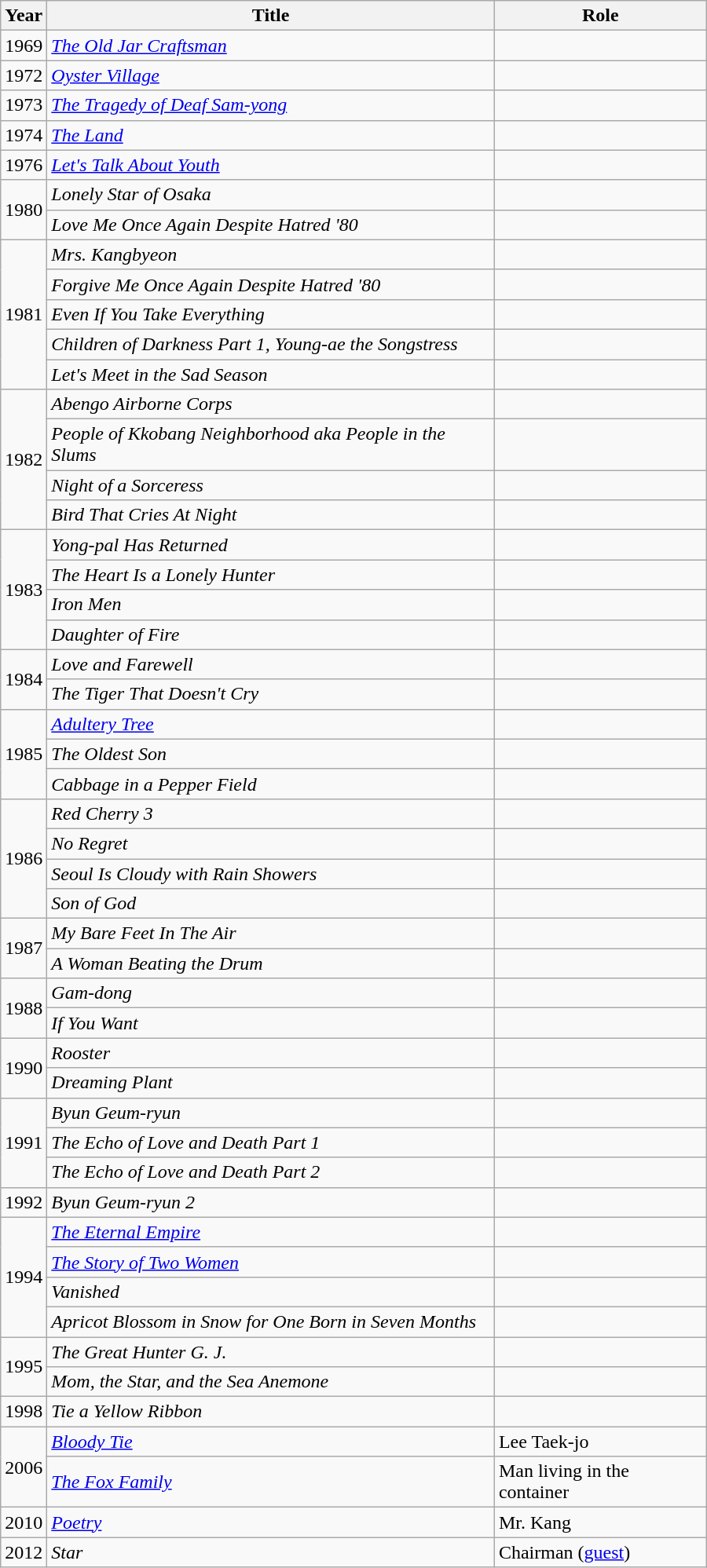<table class="wikitable" style="width:600px">
<tr>
<th width=10>Year</th>
<th>Title</th>
<th>Role</th>
</tr>
<tr>
<td>1969</td>
<td><em><a href='#'>The Old Jar Craftsman</a></em></td>
<td></td>
</tr>
<tr>
<td>1972</td>
<td><em><a href='#'>Oyster Village</a></em></td>
<td></td>
</tr>
<tr>
<td>1973</td>
<td><em><a href='#'>The Tragedy of Deaf Sam-yong</a></em></td>
<td></td>
</tr>
<tr>
<td>1974</td>
<td><em><a href='#'>The Land</a></em></td>
<td></td>
</tr>
<tr>
<td>1976</td>
<td><em><a href='#'>Let's Talk About Youth</a></em></td>
<td></td>
</tr>
<tr>
<td rowspan=2>1980</td>
<td><em>Lonely Star of Osaka</em></td>
<td></td>
</tr>
<tr>
<td><em>Love Me Once Again Despite Hatred '80</em></td>
<td></td>
</tr>
<tr>
<td rowspan=5>1981</td>
<td><em>Mrs. Kangbyeon</em></td>
<td></td>
</tr>
<tr>
<td><em>Forgive Me Once Again Despite Hatred '80</em></td>
<td></td>
</tr>
<tr>
<td><em>Even If You Take Everything</em></td>
<td></td>
</tr>
<tr>
<td><em>Children of Darkness Part 1, Young-ae the Songstress</em></td>
<td></td>
</tr>
<tr>
<td><em>Let's Meet in the Sad Season</em></td>
<td></td>
</tr>
<tr>
<td rowspan=4>1982</td>
<td><em>Abengo Airborne Corps</em></td>
<td></td>
</tr>
<tr>
<td><em>People of Kkobang Neighborhood aka People in the Slums</em></td>
<td></td>
</tr>
<tr>
<td><em>Night of a Sorceress</em></td>
<td></td>
</tr>
<tr>
<td><em>Bird That Cries At Night</em></td>
<td></td>
</tr>
<tr>
<td rowspan=4>1983</td>
<td><em>Yong-pal Has Returned</em></td>
<td></td>
</tr>
<tr>
<td><em>The Heart Is a Lonely Hunter</em></td>
<td></td>
</tr>
<tr>
<td><em>Iron Men</em></td>
<td></td>
</tr>
<tr>
<td><em>Daughter of Fire</em></td>
<td></td>
</tr>
<tr>
<td rowspan=2>1984</td>
<td><em>Love and Farewell</em></td>
<td></td>
</tr>
<tr>
<td><em>The Tiger That Doesn't Cry</em></td>
<td></td>
</tr>
<tr>
<td rowspan=3>1985</td>
<td><em><a href='#'>Adultery Tree</a></em></td>
<td></td>
</tr>
<tr>
<td><em>The Oldest Son</em></td>
<td></td>
</tr>
<tr>
<td><em>Cabbage in a Pepper Field</em></td>
<td></td>
</tr>
<tr>
<td rowspan=4>1986</td>
<td><em>Red Cherry 3</em></td>
<td></td>
</tr>
<tr>
<td><em>No Regret</em></td>
<td></td>
</tr>
<tr>
<td><em>Seoul Is Cloudy with Rain Showers</em></td>
<td></td>
</tr>
<tr>
<td><em>Son of God</em></td>
<td></td>
</tr>
<tr>
<td rowspan=2>1987</td>
<td><em>My Bare Feet In The Air</em></td>
<td></td>
</tr>
<tr>
<td><em>A Woman Beating the Drum</em></td>
<td></td>
</tr>
<tr>
<td rowspan=2>1988</td>
<td><em>Gam-dong</em></td>
<td></td>
</tr>
<tr>
<td><em>If You Want</em></td>
<td></td>
</tr>
<tr>
<td rowspan=2>1990</td>
<td><em>Rooster</em></td>
<td></td>
</tr>
<tr>
<td><em>Dreaming Plant</em></td>
<td></td>
</tr>
<tr>
<td rowspan=3>1991</td>
<td><em>Byun Geum-ryun</em></td>
<td></td>
</tr>
<tr>
<td><em>The Echo of Love and Death Part 1</em></td>
<td></td>
</tr>
<tr>
<td><em>The Echo of Love and Death Part 2</em></td>
<td></td>
</tr>
<tr>
<td>1992</td>
<td><em>Byun Geum-ryun 2</em></td>
<td></td>
</tr>
<tr>
<td rowspan=4>1994</td>
<td><em><a href='#'>The Eternal Empire</a></em></td>
<td></td>
</tr>
<tr>
<td><em><a href='#'>The Story of Two Women</a></em></td>
<td></td>
</tr>
<tr>
<td><em>Vanished</em></td>
<td></td>
</tr>
<tr>
<td><em>Apricot Blossom in Snow for One Born in Seven Months</em></td>
<td></td>
</tr>
<tr>
<td rowspan=2>1995</td>
<td><em>The Great Hunter G. J.</em></td>
<td></td>
</tr>
<tr>
<td><em>Mom, the Star, and the Sea Anemone</em></td>
<td></td>
</tr>
<tr>
<td>1998</td>
<td><em>Tie a Yellow Ribbon</em></td>
<td></td>
</tr>
<tr>
<td rowspan=2>2006</td>
<td><em><a href='#'>Bloody Tie</a></em></td>
<td>Lee Taek-jo</td>
</tr>
<tr>
<td><em><a href='#'>The Fox Family</a></em></td>
<td>Man living in the container</td>
</tr>
<tr>
<td>2010</td>
<td><em><a href='#'>Poetry</a></em></td>
<td>Mr. Kang</td>
</tr>
<tr>
<td>2012</td>
<td><em>Star</em></td>
<td>Chairman (<a href='#'>guest</a>)</td>
</tr>
</table>
